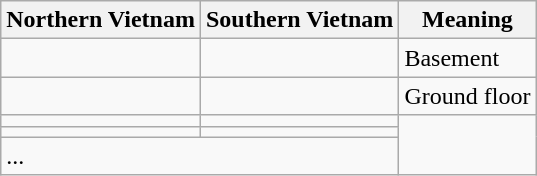<table class="wikitable">
<tr>
<th>Northern Vietnam</th>
<th>Southern Vietnam</th>
<th>Meaning</th>
</tr>
<tr>
<td></td>
<td></td>
<td>Basement</td>
</tr>
<tr>
<td></td>
<td></td>
<td>Ground floor</td>
</tr>
<tr>
<td></td>
<td></td>
</tr>
<tr>
<td></td>
<td></td>
</tr>
<tr>
<td colspan="2">...</td>
</tr>
</table>
